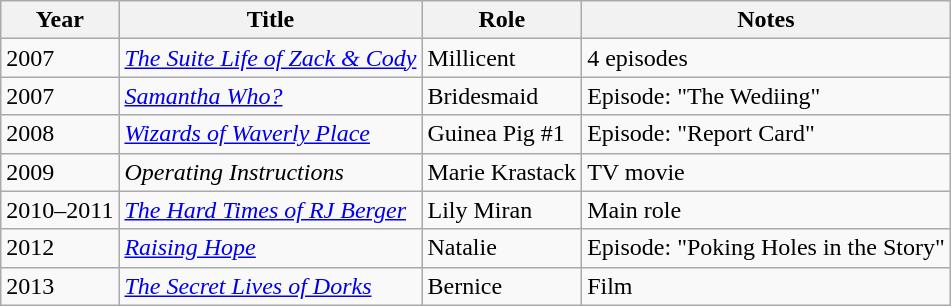<table class="wikitable sortable">
<tr>
<th>Year</th>
<th>Title</th>
<th>Role</th>
<th>Notes</th>
</tr>
<tr>
<td>2007</td>
<td><em><a href='#'>The Suite Life of Zack & Cody</a></em></td>
<td>Millicent</td>
<td>4 episodes</td>
</tr>
<tr>
<td>2007</td>
<td><em><a href='#'>Samantha Who?</a></em></td>
<td>Bridesmaid</td>
<td>Episode: "The Wediing"</td>
</tr>
<tr>
<td>2008</td>
<td><em><a href='#'>Wizards of Waverly Place</a></em></td>
<td>Guinea Pig #1</td>
<td>Episode: "Report Card"</td>
</tr>
<tr>
<td>2009</td>
<td><em>Operating Instructions</em></td>
<td>Marie Krastack</td>
<td>TV movie</td>
</tr>
<tr>
<td>2010–2011</td>
<td><em><a href='#'>The Hard Times of RJ Berger</a></em></td>
<td>Lily Miran</td>
<td>Main role</td>
</tr>
<tr>
<td>2012</td>
<td><em><a href='#'>Raising Hope</a></em></td>
<td>Natalie</td>
<td>Episode: "Poking Holes in the Story"</td>
</tr>
<tr>
<td>2013</td>
<td><em><a href='#'>The Secret Lives of Dorks</a></em></td>
<td>Bernice</td>
<td>Film</td>
</tr>
</table>
